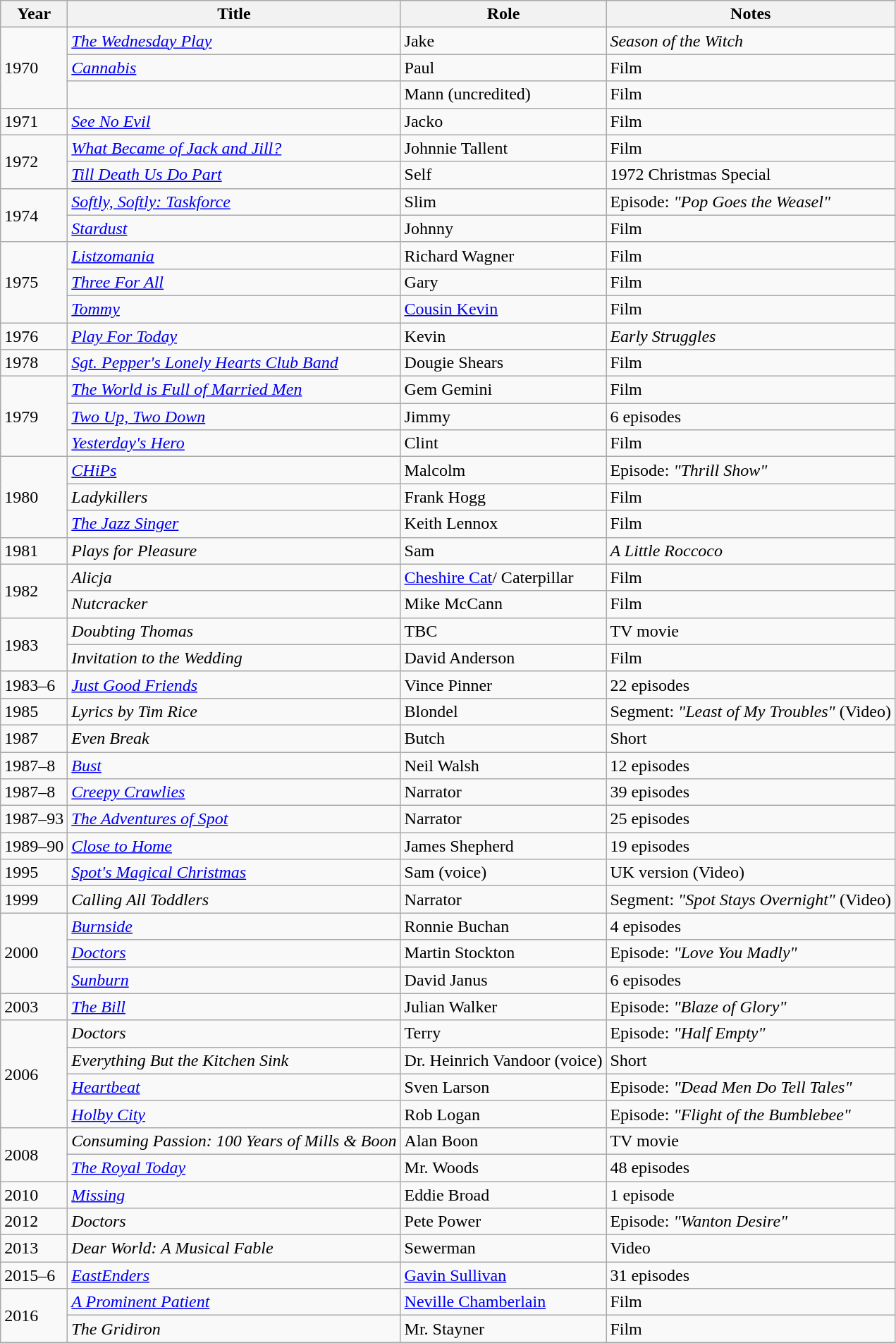<table class="wikitable">
<tr>
<th>Year</th>
<th>Title</th>
<th>Role</th>
<th>Notes</th>
</tr>
<tr>
<td rowspan="3">1970</td>
<td><em><a href='#'>The Wednesday Play</a></em></td>
<td>Jake</td>
<td><em>Season of the Witch</em></td>
</tr>
<tr>
<td><em><a href='#'>Cannabis</a></em></td>
<td>Paul</td>
<td>Film</td>
</tr>
<tr>
<td><em></em></td>
<td>Mann (uncredited)</td>
<td>Film</td>
</tr>
<tr>
<td>1971</td>
<td><em><a href='#'>See No Evil</a></em></td>
<td>Jacko</td>
<td>Film</td>
</tr>
<tr>
<td rowspan="2">1972</td>
<td><em><a href='#'>What Became of Jack and Jill?</a></em></td>
<td>Johnnie Tallent</td>
<td>Film</td>
</tr>
<tr>
<td><em><a href='#'>Till Death Us Do Part</a></em></td>
<td>Self</td>
<td>1972 Christmas Special</td>
</tr>
<tr>
<td rowspan="2">1974</td>
<td><em><a href='#'>Softly, Softly: Taskforce</a></em></td>
<td>Slim</td>
<td>Episode: <em>"Pop Goes the Weasel"</em></td>
</tr>
<tr>
<td><em><a href='#'>Stardust</a></em></td>
<td>Johnny</td>
<td>Film</td>
</tr>
<tr>
<td rowspan="3">1975</td>
<td><em><a href='#'>Listzomania</a></em></td>
<td>Richard Wagner</td>
<td>Film</td>
</tr>
<tr>
<td><em><a href='#'>Three For All</a></em></td>
<td>Gary</td>
<td>Film</td>
</tr>
<tr>
<td><em><a href='#'>Tommy</a></em></td>
<td><a href='#'>Cousin Kevin</a></td>
<td>Film</td>
</tr>
<tr>
<td>1976</td>
<td><em><a href='#'>Play For Today</a></em></td>
<td>Kevin</td>
<td><em>Early Struggles</em></td>
</tr>
<tr>
<td>1978</td>
<td><em><a href='#'>Sgt. Pepper's Lonely Hearts Club Band</a></em></td>
<td>Dougie Shears</td>
<td>Film</td>
</tr>
<tr>
<td rowspan="3">1979</td>
<td><em><a href='#'>The World is Full of Married Men</a></em></td>
<td>Gem Gemini</td>
<td>Film</td>
</tr>
<tr>
<td><em><a href='#'>Two Up, Two Down</a></em></td>
<td>Jimmy</td>
<td>6 episodes</td>
</tr>
<tr>
<td><em><a href='#'>Yesterday's Hero</a></em></td>
<td>Clint</td>
<td>Film</td>
</tr>
<tr>
<td rowspan="3">1980</td>
<td><em><a href='#'>CHiPs</a></em></td>
<td>Malcolm</td>
<td>Episode: <em>"Thrill Show"</em></td>
</tr>
<tr>
<td><em>Ladykillers</em></td>
<td>Frank Hogg</td>
<td>Film</td>
</tr>
<tr>
<td><em><a href='#'>The Jazz Singer</a></em></td>
<td>Keith Lennox</td>
<td>Film</td>
</tr>
<tr>
<td>1981</td>
<td><em>Plays for Pleasure</em></td>
<td>Sam</td>
<td><em>A Little Roccoco</em></td>
</tr>
<tr>
<td rowspan="2">1982</td>
<td><em>Alicja</em></td>
<td><a href='#'>Cheshire Cat</a>/ Caterpillar</td>
<td>Film</td>
</tr>
<tr>
<td><em>Nutcracker</em></td>
<td>Mike McCann</td>
<td>Film</td>
</tr>
<tr>
<td rowspan="2">1983</td>
<td><em>Doubting Thomas</em></td>
<td>TBC</td>
<td>TV movie</td>
</tr>
<tr>
<td><em>Invitation to the Wedding</em></td>
<td>David Anderson</td>
<td>Film</td>
</tr>
<tr>
<td>1983–6</td>
<td><em><a href='#'>Just Good Friends</a></em></td>
<td>Vince Pinner</td>
<td>22 episodes</td>
</tr>
<tr>
<td>1985</td>
<td><em>Lyrics by Tim Rice</em></td>
<td>Blondel</td>
<td>Segment: <em>"Least of My Troubles"</em> (Video)</td>
</tr>
<tr>
<td>1987</td>
<td><em>Even Break</em></td>
<td>Butch</td>
<td>Short</td>
</tr>
<tr>
<td>1987–8</td>
<td><em><a href='#'>Bust</a></em></td>
<td>Neil Walsh</td>
<td>12 episodes</td>
</tr>
<tr>
<td>1987–8</td>
<td><em><a href='#'>Creepy Crawlies</a></em></td>
<td>Narrator</td>
<td>39 episodes</td>
</tr>
<tr>
<td>1987–93</td>
<td><em><a href='#'>The Adventures of Spot</a></em></td>
<td>Narrator</td>
<td>25 episodes</td>
</tr>
<tr>
<td>1989–90</td>
<td><em><a href='#'>Close to Home</a></em></td>
<td>James Shepherd</td>
<td>19 episodes</td>
</tr>
<tr>
<td>1995</td>
<td><em><a href='#'>Spot's Magical Christmas</a></em></td>
<td>Sam (voice)</td>
<td>UK version (Video)</td>
</tr>
<tr>
<td>1999</td>
<td><em>Calling All Toddlers</em></td>
<td>Narrator</td>
<td>Segment: <em>"Spot Stays Overnight"</em> (Video)</td>
</tr>
<tr>
<td rowspan="3">2000</td>
<td><em><a href='#'>Burnside</a></em></td>
<td>Ronnie Buchan</td>
<td>4 episodes</td>
</tr>
<tr>
<td><em><a href='#'>Doctors</a></em></td>
<td>Martin Stockton</td>
<td>Episode: <em>"Love You Madly"</em></td>
</tr>
<tr>
<td><em><a href='#'>Sunburn</a></em></td>
<td>David Janus</td>
<td>6 episodes</td>
</tr>
<tr>
<td>2003</td>
<td><em><a href='#'>The Bill</a></em></td>
<td>Julian Walker</td>
<td>Episode: <em>"Blaze of Glory"</em></td>
</tr>
<tr>
<td rowspan="4">2006</td>
<td><em>Doctors</em></td>
<td>Terry</td>
<td>Episode: <em>"Half Empty"</em></td>
</tr>
<tr>
<td><em>Everything But the Kitchen Sink</em></td>
<td>Dr. Heinrich Vandoor (voice)</td>
<td>Short</td>
</tr>
<tr>
<td><em><a href='#'>Heartbeat</a></em></td>
<td>Sven Larson</td>
<td>Episode: <em>"Dead Men Do Tell Tales"</em></td>
</tr>
<tr>
<td><em><a href='#'>Holby City</a></em></td>
<td>Rob Logan</td>
<td>Episode: <em>"Flight of the Bumblebee"</em></td>
</tr>
<tr>
<td rowspan="2">2008</td>
<td><em>Consuming Passion: 100 Years of Mills & Boon</em></td>
<td>Alan Boon</td>
<td>TV movie</td>
</tr>
<tr>
<td><em><a href='#'>The Royal Today</a></em></td>
<td>Mr. Woods</td>
<td>48 episodes</td>
</tr>
<tr>
<td>2010</td>
<td><em><a href='#'>Missing</a></em></td>
<td>Eddie Broad</td>
<td>1 episode</td>
</tr>
<tr>
<td>2012</td>
<td><em>Doctors</em></td>
<td>Pete Power</td>
<td>Episode: <em>"Wanton Desire"</em></td>
</tr>
<tr>
<td>2013</td>
<td><em>Dear World: A Musical Fable</em></td>
<td>Sewerman</td>
<td>Video</td>
</tr>
<tr>
<td>2015–6</td>
<td><em><a href='#'>EastEnders</a></em></td>
<td><a href='#'>Gavin Sullivan</a></td>
<td>31 episodes</td>
</tr>
<tr>
<td rowspan="2">2016</td>
<td><em><a href='#'>A Prominent Patient</a></em></td>
<td><a href='#'>Neville Chamberlain</a></td>
<td>Film</td>
</tr>
<tr>
<td><em>The Gridiron</em></td>
<td>Mr. Stayner</td>
<td>Film</td>
</tr>
</table>
